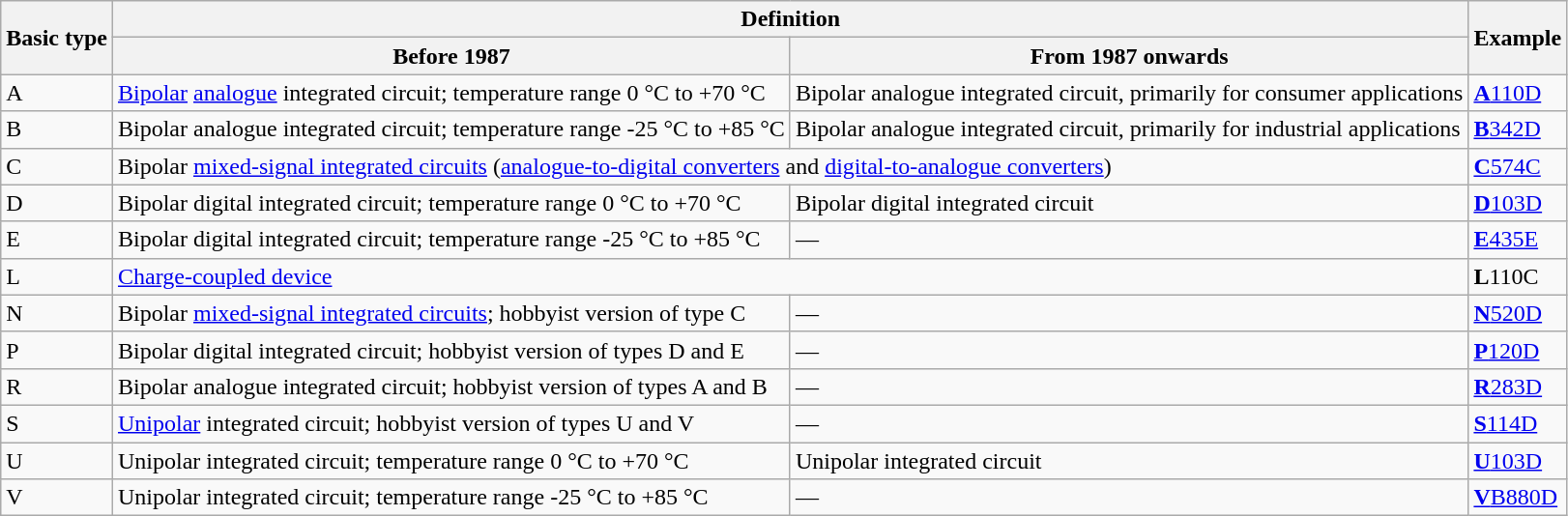<table class="wikitable">
<tr>
<th rowspan="2">Basic type</th>
<th colspan="2">Definition</th>
<th rowspan="2">Example</th>
</tr>
<tr>
<th>Before 1987</th>
<th>From 1987 onwards</th>
</tr>
<tr>
<td>A</td>
<td><a href='#'>Bipolar</a> <a href='#'>analogue</a> integrated circuit; temperature range 0 °C to +70 °C</td>
<td>Bipolar analogue integrated circuit, primarily for consumer applications</td>
<td><a href='#'><strong>A</strong>110D</a></td>
</tr>
<tr>
<td>B</td>
<td>Bipolar analogue integrated circuit; temperature range -25 °C to +85 °C</td>
<td>Bipolar analogue integrated circuit, primarily for industrial applications</td>
<td><a href='#'><strong>B</strong>342D</a></td>
</tr>
<tr>
<td>C</td>
<td colspan="2">Bipolar <a href='#'>mixed-signal integrated circuits</a> (<a href='#'>analogue-to-digital converters</a> and <a href='#'>digital-to-analogue converters</a>)</td>
<td><a href='#'><strong>C</strong>574C</a></td>
</tr>
<tr>
<td>D</td>
<td>Bipolar digital integrated circuit; temperature range 0 °C to +70 °C</td>
<td>Bipolar digital integrated circuit</td>
<td><a href='#'><strong>D</strong>103D</a></td>
</tr>
<tr>
<td>E</td>
<td>Bipolar digital integrated circuit; temperature range -25 °C to +85 °C</td>
<td>—</td>
<td><a href='#'><strong>E</strong>435E</a></td>
</tr>
<tr>
<td>L</td>
<td colspan=2><a href='#'>Charge-coupled device</a></td>
<td><strong>L</strong>110C</td>
</tr>
<tr>
<td>N</td>
<td>Bipolar <a href='#'>mixed-signal integrated circuits</a>; hobbyist version of type C</td>
<td>—</td>
<td><a href='#'><strong>N</strong>520D</a></td>
</tr>
<tr>
<td>P</td>
<td>Bipolar digital integrated circuit; hobbyist version of types D and E</td>
<td>—</td>
<td><a href='#'><strong>P</strong>120D</a></td>
</tr>
<tr>
<td>R</td>
<td>Bipolar analogue integrated circuit; hobbyist version of types A and B</td>
<td>—</td>
<td><a href='#'><strong>R</strong>283D</a></td>
</tr>
<tr>
<td>S</td>
<td><a href='#'>Unipolar</a> integrated circuit; hobbyist version of types U and V</td>
<td>—</td>
<td><a href='#'><strong>S</strong>114D</a></td>
</tr>
<tr>
<td>U</td>
<td>Unipolar integrated circuit; temperature range 0 °C to +70 °C</td>
<td>Unipolar integrated circuit</td>
<td><a href='#'><strong>U</strong>103D</a></td>
</tr>
<tr>
<td>V</td>
<td>Unipolar integrated circuit; temperature range -25 °C to +85 °C</td>
<td>—</td>
<td><a href='#'><strong>V</strong>B880D</a></td>
</tr>
</table>
